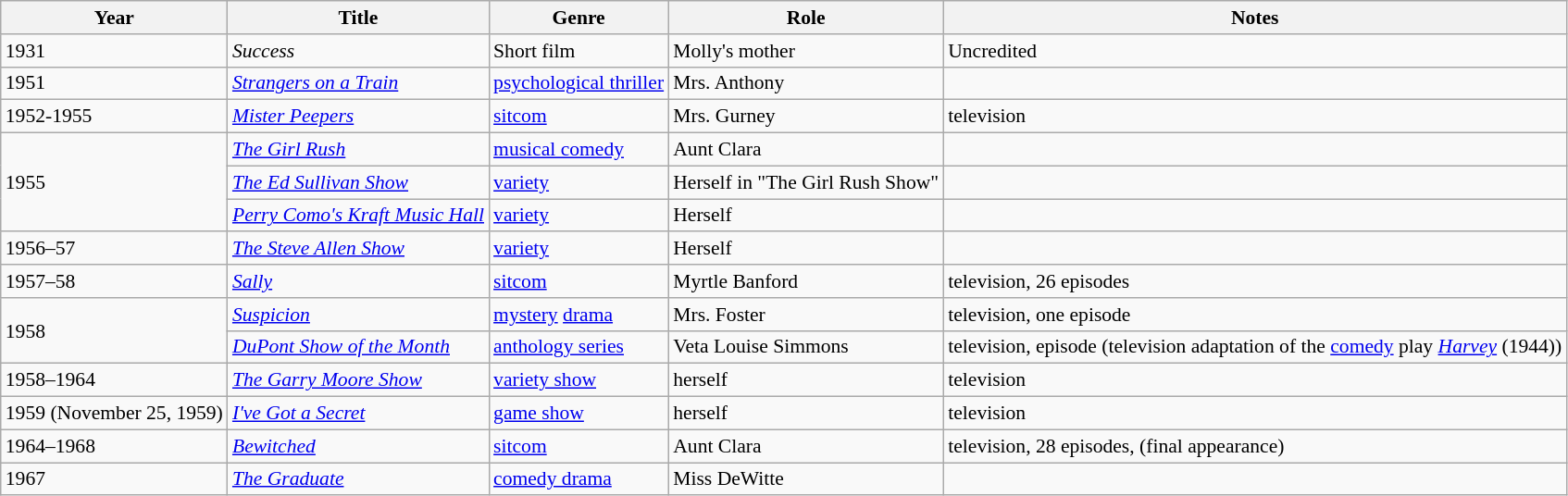<table class="wikitable" style="font-size: 90%;">
<tr>
<th>Year</th>
<th>Title</th>
<th>Genre</th>
<th>Role</th>
<th>Notes</th>
</tr>
<tr>
<td>1931</td>
<td><em>Success</em></td>
<td>Short film</td>
<td>Molly's mother</td>
<td>Uncredited</td>
</tr>
<tr>
<td>1951</td>
<td><em><a href='#'>Strangers on a Train</a></em></td>
<td><a href='#'>psychological thriller</a></td>
<td>Mrs. Anthony</td>
<td></td>
</tr>
<tr>
<td>1952-1955</td>
<td><em><a href='#'>Mister Peepers</a></em></td>
<td><a href='#'>sitcom</a></td>
<td>Mrs. Gurney</td>
<td>television</td>
</tr>
<tr>
<td rowspan=3>1955</td>
<td><em><a href='#'>The Girl Rush</a></em></td>
<td><a href='#'>musical comedy</a></td>
<td>Aunt Clara</td>
<td></td>
</tr>
<tr>
<td><em><a href='#'>The Ed Sullivan Show</a></em></td>
<td><a href='#'>variety</a></td>
<td>Herself in "The Girl Rush Show"</td>
<td></td>
</tr>
<tr>
<td><em><a href='#'>Perry Como's Kraft Music Hall</a></em></td>
<td><a href='#'>variety</a></td>
<td>Herself</td>
<td></td>
</tr>
<tr>
<td>1956–57</td>
<td><em><a href='#'>The Steve Allen Show</a></em></td>
<td><a href='#'>variety</a></td>
<td>Herself</td>
<td></td>
</tr>
<tr>
<td>1957–58</td>
<td><em><a href='#'>Sally</a></em></td>
<td><a href='#'>sitcom</a></td>
<td>Myrtle Banford</td>
<td>television, 26 episodes</td>
</tr>
<tr>
<td rowspan=2>1958</td>
<td><em><a href='#'>Suspicion</a></em></td>
<td><a href='#'>mystery</a> <a href='#'>drama</a></td>
<td>Mrs. Foster</td>
<td>television, one episode</td>
</tr>
<tr>
<td><em><a href='#'>DuPont Show of the Month</a></em></td>
<td><a href='#'>anthology series</a></td>
<td>Veta Louise Simmons</td>
<td>television, episode (television adaptation of the <a href='#'>comedy</a> play <em><a href='#'>Harvey</a></em> (1944))</td>
</tr>
<tr>
<td>1958–1964</td>
<td><em><a href='#'>The Garry Moore Show</a></em></td>
<td><a href='#'>variety show</a></td>
<td>herself</td>
<td>television</td>
</tr>
<tr>
<td>1959 (November 25, 1959)</td>
<td><em><a href='#'>I've Got a Secret</a></em></td>
<td><a href='#'>game show</a></td>
<td>herself</td>
<td>television</td>
</tr>
<tr>
<td>1964–1968</td>
<td><em><a href='#'>Bewitched</a></em></td>
<td><a href='#'>sitcom</a></td>
<td>Aunt Clara</td>
<td>television, 28 episodes, (final appearance)</td>
</tr>
<tr>
<td>1967</td>
<td><em><a href='#'>The Graduate</a></em></td>
<td><a href='#'>comedy drama</a></td>
<td>Miss DeWitte</td>
<td></td>
</tr>
</table>
